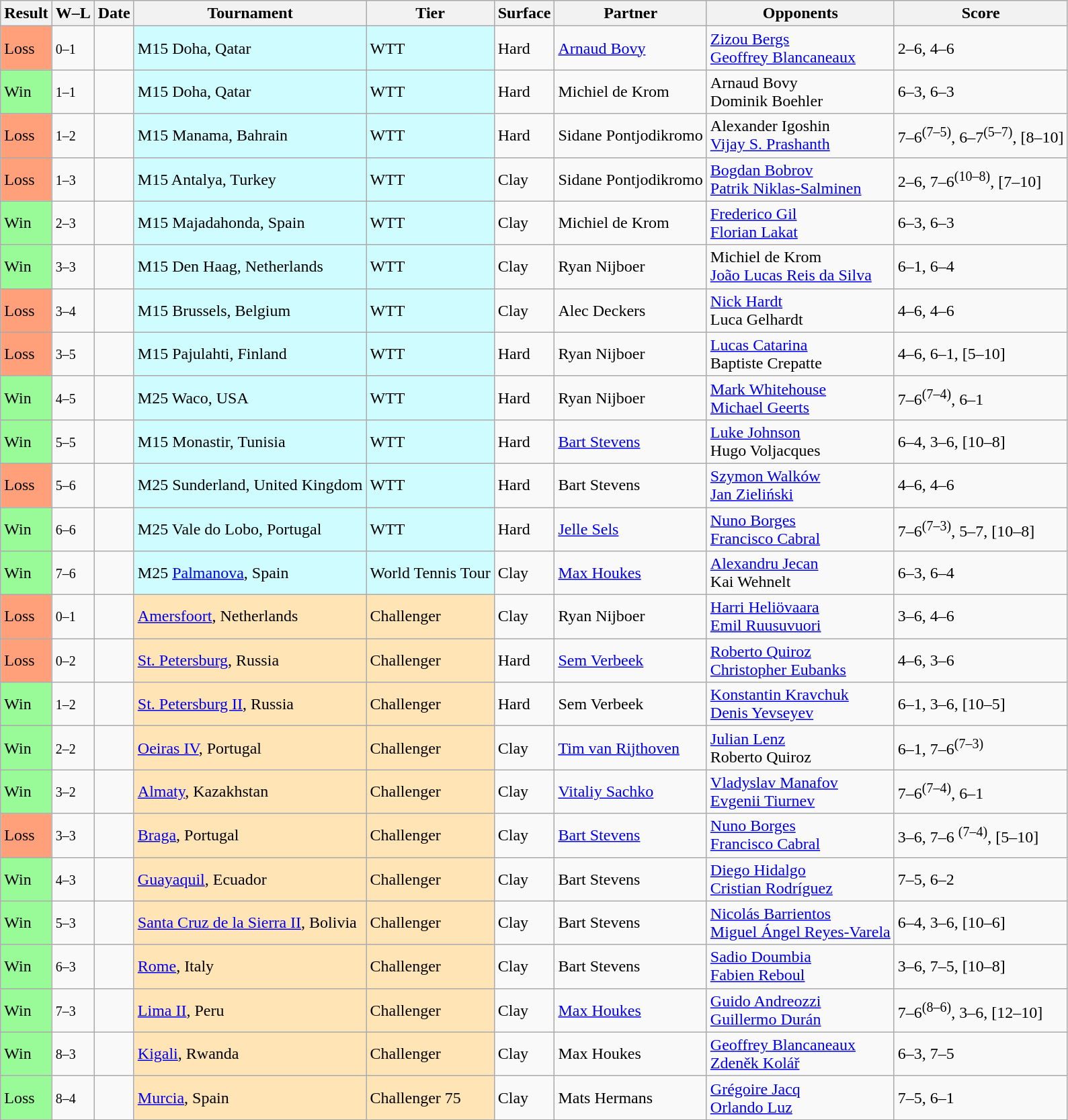<table class="sortable wikitable nowrap">
<tr>
<th>Result</th>
<th class="unsortable">W–L</th>
<th>Date</th>
<th>Tournament</th>
<th>Tier</th>
<th>Surface</th>
<th>Partner</th>
<th>Opponents</th>
<th class="unsortable">Score</th>
</tr>
<tr>
<td style="background:#ffa07a;">Loss</td>
<td><small>0–1</small></td>
<td></td>
<td style="background:#cffcff;">M15 Doha, Qatar</td>
<td style="background:#cffcff;">WTT</td>
<td>Hard</td>
<td> <a href='#'>Arnaud Bovy</a></td>
<td> <a href='#'>Zizou Bergs</a> <br>  <a href='#'>Geoffrey Blancaneaux</a></td>
<td>2–6, 4–6</td>
</tr>
<tr>
<td style="background:#98fb98;">Win</td>
<td><small>1–1</small></td>
<td></td>
<td style="background:#cffcff;">M15 Doha, Qatar</td>
<td style="background:#cffcff;">WTT</td>
<td>Hard</td>
<td> Michiel de Krom</td>
<td> Arnaud Bovy <br>  Dominik Boehler</td>
<td>6–3, 6–3</td>
</tr>
<tr>
<td style="background:#ffa07a;">Loss</td>
<td><small>1–2</small></td>
<td></td>
<td style="background:#cffcff;">M15 Manama, Bahrain</td>
<td style="background:#cffcff;">WTT</td>
<td>Hard</td>
<td> Sidane Pontjodikromo</td>
<td> Alexander Igoshin <br>  <a href='#'>Vijay S. Prashanth</a></td>
<td>7–6<sup>(7–5)</sup>, 6–7<sup>(5–7)</sup>, [8–10]</td>
</tr>
<tr>
<td style="background:#ffa07a;">Loss</td>
<td><small>1–3</small></td>
<td></td>
<td style="background:#cffcff;">M15 Antalya, Turkey</td>
<td style="background:#cffcff;">WTT</td>
<td>Clay</td>
<td> Sidane Pontjodikromo</td>
<td> <a href='#'>Bogdan Bobrov</a> <br>  <a href='#'>Patrik Niklas-Salminen</a></td>
<td>2–6, 7–6<sup>(10–8)</sup>, [7–10]</td>
</tr>
<tr>
<td style="background:#98fb98;">Win</td>
<td><small>2–3</small></td>
<td></td>
<td style="background:#cffcff;">M15 Majadahonda, Spain</td>
<td style="background:#cffcff;">WTT</td>
<td>Clay</td>
<td> Michiel de Krom</td>
<td> <a href='#'>Frederico Gil</a> <br>  <a href='#'>Florian Lakat</a></td>
<td>6–3, 6–3</td>
</tr>
<tr>
<td style="background:#98fb98;">Win</td>
<td><small>3–3</small></td>
<td></td>
<td style="background:#cffcff;">M15 Den Haag, Netherlands</td>
<td style="background:#cffcff;">WTT</td>
<td>Clay</td>
<td> Ryan Nijboer</td>
<td> Michiel de Krom <br>  <a href='#'>João Lucas Reis da Silva</a></td>
<td>6–1, 6–4</td>
</tr>
<tr>
<td style="background:#ffa07a;">Loss</td>
<td><small>3–4</small></td>
<td></td>
<td style="background:#cffcff;">M15 Brussels, Belgium</td>
<td style="background:#cffcff;">WTT</td>
<td>Clay</td>
<td> Alec Deckers</td>
<td> <a href='#'>Nick Hardt</a> <br>  Luca Gelhardt</td>
<td>4–6, 4–6</td>
</tr>
<tr>
<td style="background:#ffa07a;">Loss</td>
<td><small>3–5</small></td>
<td></td>
<td style="background:#cffcff;">M15 Pajulahti, Finland</td>
<td style="background:#cffcff;">WTT</td>
<td>Hard</td>
<td> Ryan Nijboer</td>
<td> <a href='#'>Lucas Catarina</a> <br>  Baptiste Crepatte</td>
<td>4–6, 6–1, [5–10]</td>
</tr>
<tr>
<td style="background:#98fb98;">Win</td>
<td><small>4–5</small></td>
<td></td>
<td style="background:#cffcff;">M25 Waco, USA</td>
<td style="background:#cffcff;">WTT</td>
<td>Hard</td>
<td> Ryan Nijboer</td>
<td> <a href='#'>Mark Whitehouse</a> <br>  <a href='#'>Michael Geerts</a></td>
<td>7–6<sup>(7–4)</sup>, 6–1</td>
</tr>
<tr>
<td style="background:#98fb98;">Win</td>
<td><small>5–5</small></td>
<td></td>
<td style="background:#cffcff;">M15 Monastir, Tunisia</td>
<td style="background:#cffcff;">WTT</td>
<td>Hard</td>
<td> <a href='#'>Bart Stevens</a></td>
<td> <a href='#'>Luke Johnson</a> <br>  Hugo Voljacques</td>
<td>6–4, 3–6, [10–8]</td>
</tr>
<tr>
<td style="background:#ffa07a;">Loss</td>
<td><small>5–6</small></td>
<td></td>
<td style="background:#cffcff;">M25 Sunderland, United Kingdom</td>
<td style="background:#cffcff;">WTT</td>
<td>Hard</td>
<td> Bart Stevens</td>
<td> <a href='#'>Szymon Walków</a> <br>  <a href='#'>Jan Zieliński</a></td>
<td>4–6, 4–6</td>
</tr>
<tr>
<td style="background:#98fb98;">Win</td>
<td><small>6–6</small></td>
<td></td>
<td style="background:#cffcff;">M25 Vale do Lobo, Portugal</td>
<td style="background:#cffcff;">WTT</td>
<td>Hard</td>
<td> <a href='#'>Jelle Sels</a></td>
<td> <a href='#'>Nuno Borges</a> <br>  <a href='#'>Francisco Cabral</a></td>
<td>7–6<sup>(7–3)</sup>, 5–7, [10–8]</td>
</tr>
<tr>
<td bgcolor=98FB98>Win</td>
<td><small>7–6</small></td>
<td></td>
<td style="background:#cffcff;">M25 <a href='#'>Palmanova</a>, Spain</td>
<td style="background:#cffcff;">World Tennis Tour</td>
<td>Clay</td>
<td> <a href='#'>Max Houkes</a></td>
<td> <a href='#'>Alexandru Jecan</a> <br> Kai Wehnelt</td>
<td>6–3, 6–4</td>
</tr>
<tr>
<td style="background:#ffa07a;">Loss</td>
<td><small>0–1</small></td>
<td></td>
<td style="background:moccasin;"><a href='#'>Amersfoort</a>, Netherlands</td>
<td style="background:moccasin;">Challenger</td>
<td>Clay</td>
<td> Ryan Nijboer</td>
<td> <a href='#'>Harri Heliövaara</a> <br>  <a href='#'>Emil Ruusuvuori</a></td>
<td>3–6, 4–6</td>
</tr>
<tr>
<td style="background:#ffa07a;">Loss</td>
<td><small>0–2</small></td>
<td></td>
<td style="background:moccasin;"><a href='#'>St. Petersburg</a>, Russia</td>
<td style="background:moccasin;">Challenger</td>
<td>Hard</td>
<td> <a href='#'>Sem Verbeek</a></td>
<td> <a href='#'>Roberto Quiroz</a> <br>  <a href='#'>Christopher Eubanks</a></td>
<td>4–6, 3–6</td>
</tr>
<tr>
<td style="background:#98fb98;">Win</td>
<td><small>1–2</small></td>
<td></td>
<td style="background:moccasin;"><a href='#'>St. Petersburg II</a>, Russia</td>
<td style="background:moccasin;">Challenger</td>
<td>Hard</td>
<td> Sem Verbeek</td>
<td> <a href='#'>Konstantin Kravchuk</a><br> <a href='#'>Denis Yevseyev</a></td>
<td>6–1, 3–6, [10–5]</td>
</tr>
<tr>
<td style="background:#98fb98;">Win</td>
<td><small>2–2</small></td>
<td></td>
<td style="background:moccasin;"><a href='#'>Oeiras IV</a>, Portugal</td>
<td style="background:moccasin;">Challenger</td>
<td>Clay</td>
<td> <a href='#'>Tim van Rijthoven</a></td>
<td> <a href='#'>Julian Lenz</a><br> Roberto Quiroz</td>
<td>6–1, 7–6<sup>(7–3)</sup></td>
</tr>
<tr>
<td style="background:#98fb98;">Win</td>
<td><small>3–2</small></td>
<td></td>
<td style="background:moccasin;"><a href='#'>Almaty</a>, Kazakhstan</td>
<td style="background:moccasin;">Challenger</td>
<td>Clay</td>
<td> <a href='#'>Vitaliy Sachko</a></td>
<td> <a href='#'>Vladyslav Manafov</a><br> <a href='#'>Evgenii Tiurnev</a></td>
<td>7–6<sup>(7–4)</sup>, 6–1</td>
</tr>
<tr>
<td style="background:#ffa07a;">Loss</td>
<td><small>3–3</small></td>
<td></td>
<td style="background:moccasin;"><a href='#'>Braga</a>, Portugal</td>
<td style="background:moccasin;">Challenger</td>
<td>Clay</td>
<td> <a href='#'>Bart Stevens</a></td>
<td> <a href='#'>Nuno Borges</a><br> <a href='#'>Francisco Cabral</a></td>
<td>3–6, 7–6 <sup>(7–4)</sup>, [5–10]</td>
</tr>
<tr>
<td style="background:#98fb98;">Win</td>
<td><small>4–3</small></td>
<td></td>
<td style="background:moccasin;"><a href='#'>Guayaquil</a>, Ecuador</td>
<td style="background:moccasin;">Challenger</td>
<td>Clay</td>
<td> Bart Stevens</td>
<td> <a href='#'>Diego Hidalgo</a><br> <a href='#'>Cristian Rodríguez</a></td>
<td>7–5, 6–2</td>
</tr>
<tr>
<td style="background:#98fb98;">Win</td>
<td><small>5–3</small></td>
<td></td>
<td style="background:moccasin;"><a href='#'>Santa Cruz de la Sierra II</a>, Bolivia</td>
<td style="background:moccasin;">Challenger</td>
<td>Clay</td>
<td> Bart Stevens</td>
<td> <a href='#'>Nicolás Barrientos</a><br> <a href='#'>Miguel Ángel Reyes-Varela</a></td>
<td>6–4, 3–6, [10–6]</td>
</tr>
<tr>
<td style="background:#98fb98;">Win</td>
<td><small>6–3</small></td>
<td></td>
<td style="background:moccasin;"><a href='#'>Rome</a>, Italy</td>
<td style="background:moccasin;">Challenger</td>
<td>Clay</td>
<td> Bart Stevens</td>
<td> <a href='#'>Sadio Doumbia</a><br> <a href='#'>Fabien Reboul</a></td>
<td>3–6, 7–5, [10–8]</td>
</tr>
<tr>
<td style="background:#98fb98;">Win</td>
<td><small>7–3</small></td>
<td></td>
<td style="background:moccasin;"><a href='#'>Lima II</a>, Peru</td>
<td style="background:moccasin;">Challenger</td>
<td>Clay</td>
<td> <a href='#'>Max Houkes</a></td>
<td> <a href='#'>Guido Andreozzi</a><br> <a href='#'>Guillermo Durán</a></td>
<td>7–6<sup>(8–6)</sup>, 3–6, [12–10]</td>
</tr>
<tr>
<td bgcolor=98FB98>Win</td>
<td><small>8–3</small></td>
<td><a href='#'></a></td>
<td style="background:moccasin;"><a href='#'>Kigali</a>, Rwanda</td>
<td style="background:moccasin;">Challenger</td>
<td>Clay</td>
<td> Max Houkes</td>
<td> <a href='#'>Geoffrey Blancaneaux</a><br> <a href='#'>Zdeněk Kolář</a></td>
<td>6–3, 7–5</td>
</tr>
<tr>
<td bgcolor=98fb98>Loss</td>
<td><small>8–4</small></td>
<td><a href='#'></a></td>
<td style="background:moccasin"><a href='#'>Murcia</a>, Spain</td>
<td style="background:moccasin;">Challenger 75</td>
<td>Clay</td>
<td> Mats Hermans</td>
<td> <a href='#'>Grégoire Jacq</a><br>  <a href='#'>Orlando Luz</a></td>
<td>7–5, 6–1</td>
</tr>
</table>
